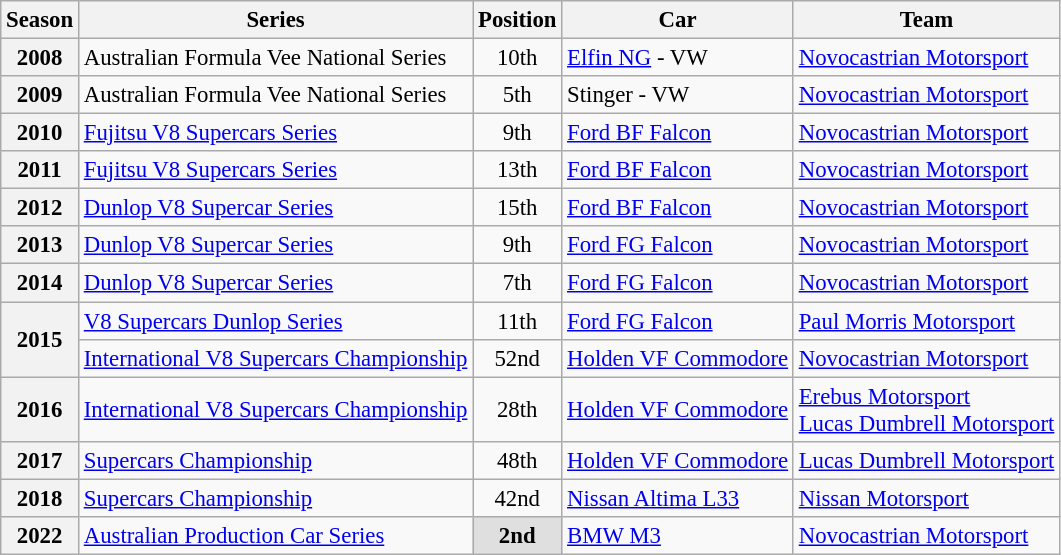<table class="wikitable" style="font-size: 95%;">
<tr>
<th>Season</th>
<th>Series</th>
<th>Position</th>
<th>Car</th>
<th>Team</th>
</tr>
<tr>
<th>2008</th>
<td>Australian Formula Vee National Series</td>
<td align="center">10th</td>
<td><a href='#'>Elfin NG</a> - VW</td>
<td><a href='#'>Novocastrian Motorsport</a></td>
</tr>
<tr>
<th>2009</th>
<td>Australian Formula Vee National Series</td>
<td align="center">5th</td>
<td>Stinger - VW</td>
<td><a href='#'>Novocastrian Motorsport</a></td>
</tr>
<tr>
<th>2010</th>
<td><a href='#'>Fujitsu V8 Supercars Series</a></td>
<td align="center">9th</td>
<td><a href='#'>Ford BF Falcon</a></td>
<td><a href='#'>Novocastrian Motorsport</a></td>
</tr>
<tr>
<th>2011</th>
<td><a href='#'>Fujitsu V8 Supercars Series</a></td>
<td align="center">13th</td>
<td><a href='#'>Ford BF Falcon</a></td>
<td><a href='#'>Novocastrian Motorsport</a></td>
</tr>
<tr>
<th>2012</th>
<td><a href='#'>Dunlop V8 Supercar Series</a></td>
<td align="center">15th</td>
<td><a href='#'>Ford BF Falcon</a></td>
<td><a href='#'>Novocastrian Motorsport</a></td>
</tr>
<tr>
<th>2013</th>
<td><a href='#'>Dunlop V8 Supercar Series</a></td>
<td align="center">9th</td>
<td><a href='#'>Ford FG Falcon</a></td>
<td><a href='#'>Novocastrian Motorsport</a></td>
</tr>
<tr>
<th>2014</th>
<td><a href='#'>Dunlop V8 Supercar Series</a></td>
<td align="center">7th</td>
<td><a href='#'>Ford FG Falcon</a></td>
<td><a href='#'>Novocastrian Motorsport</a></td>
</tr>
<tr>
<th rowspan=2>2015</th>
<td><a href='#'>V8 Supercars Dunlop Series</a></td>
<td align="center">11th</td>
<td><a href='#'>Ford FG Falcon</a></td>
<td><a href='#'>Paul Morris Motorsport</a></td>
</tr>
<tr>
<td><a href='#'>International V8 Supercars Championship</a></td>
<td align="center">52nd</td>
<td><a href='#'>Holden VF Commodore</a></td>
<td><a href='#'>Novocastrian Motorsport</a></td>
</tr>
<tr>
<th>2016</th>
<td><a href='#'>International V8 Supercars Championship</a></td>
<td align="center">28th</td>
<td><a href='#'>Holden VF Commodore</a></td>
<td><a href='#'>Erebus Motorsport</a><br><a href='#'>Lucas Dumbrell Motorsport</a></td>
</tr>
<tr>
<th>2017</th>
<td><a href='#'>Supercars Championship</a></td>
<td align="center">48th</td>
<td><a href='#'>Holden VF Commodore</a></td>
<td><a href='#'>Lucas Dumbrell Motorsport</a></td>
</tr>
<tr>
<th>2018</th>
<td><a href='#'>Supercars Championship</a></td>
<td align="center">42nd</td>
<td><a href='#'>Nissan Altima L33</a></td>
<td><a href='#'>Nissan Motorsport</a></td>
</tr>
<tr>
<th>2022</th>
<td align=left><a href='#'>Australian Production Car Series</a></td>
<td align="center" style="background:#DFDFDF;"><strong>2nd</strong></td>
<td align=left><a href='#'>BMW M3</a></td>
<td align=left><a href='#'>Novocastrian Motorsport</a></td>
</tr>
</table>
